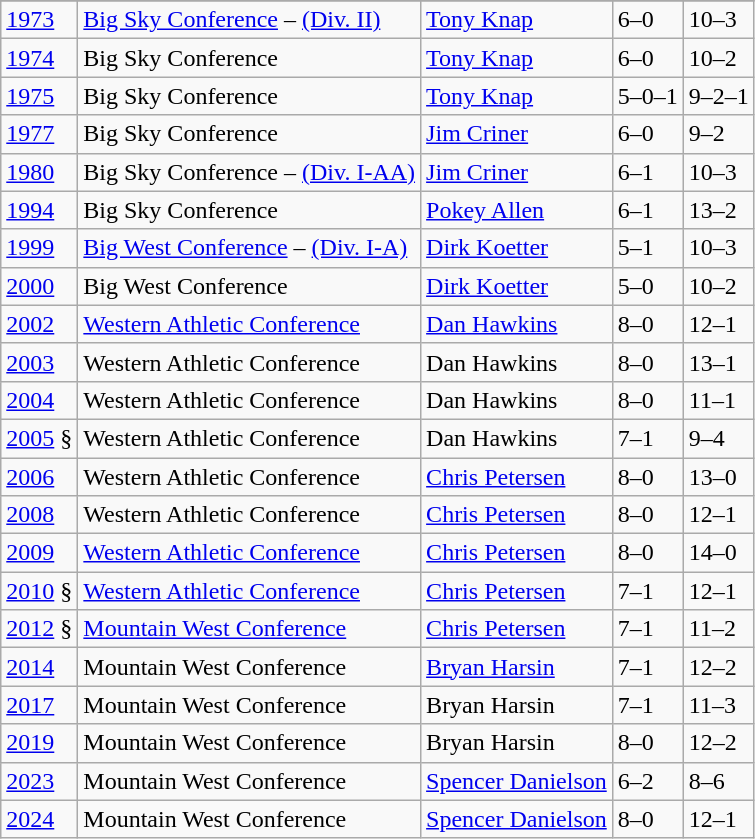<table class="wikitable">
<tr>
</tr>
<tr>
<td><a href='#'>1973</a></td>
<td><a href='#'>Big Sky Conference</a> – <a href='#'>(Div. II)</a></td>
<td><a href='#'>Tony Knap</a></td>
<td>6–0</td>
<td>10–3</td>
</tr>
<tr>
<td><a href='#'>1974</a></td>
<td>Big Sky Conference</td>
<td><a href='#'>Tony Knap</a></td>
<td>6–0</td>
<td>10–2</td>
</tr>
<tr>
<td><a href='#'>1975</a></td>
<td>Big Sky Conference</td>
<td><a href='#'>Tony Knap</a></td>
<td>5–0–1</td>
<td>9–2–1</td>
</tr>
<tr>
<td><a href='#'>1977</a></td>
<td>Big Sky Conference</td>
<td><a href='#'>Jim Criner</a></td>
<td>6–0</td>
<td>9–2</td>
</tr>
<tr>
<td><a href='#'>1980</a></td>
<td>Big Sky Conference – <a href='#'>(Div. I-AA)</a></td>
<td><a href='#'>Jim Criner</a></td>
<td>6–1</td>
<td>10–3</td>
</tr>
<tr>
<td><a href='#'>1994</a></td>
<td>Big Sky Conference</td>
<td><a href='#'>Pokey Allen</a></td>
<td>6–1</td>
<td>13–2</td>
</tr>
<tr>
<td><a href='#'>1999</a></td>
<td><a href='#'>Big West Conference</a> – <a href='#'>(Div. I-A)</a></td>
<td><a href='#'>Dirk Koetter</a></td>
<td>5–1</td>
<td>10–3</td>
</tr>
<tr>
<td><a href='#'>2000</a></td>
<td>Big West Conference</td>
<td><a href='#'>Dirk Koetter</a></td>
<td>5–0</td>
<td>10–2</td>
</tr>
<tr>
<td><a href='#'>2002</a></td>
<td><a href='#'>Western Athletic Conference</a></td>
<td><a href='#'>Dan Hawkins</a></td>
<td>8–0</td>
<td>12–1</td>
</tr>
<tr>
<td><a href='#'>2003</a></td>
<td>Western Athletic Conference</td>
<td>Dan Hawkins</td>
<td>8–0</td>
<td>13–1</td>
</tr>
<tr>
<td><a href='#'>2004</a></td>
<td>Western Athletic Conference</td>
<td>Dan Hawkins</td>
<td>8–0</td>
<td>11–1</td>
</tr>
<tr>
<td><a href='#'>2005</a> §</td>
<td>Western Athletic Conference</td>
<td>Dan Hawkins</td>
<td>7–1</td>
<td>9–4</td>
</tr>
<tr>
<td><a href='#'>2006</a></td>
<td>Western Athletic Conference</td>
<td><a href='#'>Chris Petersen</a></td>
<td>8–0</td>
<td>13–0</td>
</tr>
<tr>
<td><a href='#'>2008</a></td>
<td>Western Athletic Conference</td>
<td><a href='#'>Chris Petersen</a></td>
<td>8–0</td>
<td>12–1</td>
</tr>
<tr>
<td><a href='#'>2009</a></td>
<td><a href='#'>Western Athletic Conference</a></td>
<td><a href='#'>Chris Petersen</a></td>
<td>8–0</td>
<td>14–0</td>
</tr>
<tr>
<td><a href='#'>2010</a> §</td>
<td><a href='#'>Western Athletic Conference</a></td>
<td><a href='#'>Chris Petersen</a></td>
<td>7–1</td>
<td>12–1</td>
</tr>
<tr>
<td><a href='#'>2012</a> §</td>
<td><a href='#'>Mountain West Conference</a></td>
<td><a href='#'>Chris Petersen</a></td>
<td>7–1</td>
<td>11–2</td>
</tr>
<tr>
<td><a href='#'>2014</a></td>
<td>Mountain West Conference</td>
<td><a href='#'>Bryan Harsin</a></td>
<td>7–1</td>
<td>12–2</td>
</tr>
<tr>
<td><a href='#'>2017</a></td>
<td>Mountain West Conference</td>
<td>Bryan Harsin</td>
<td>7–1</td>
<td>11–3</td>
</tr>
<tr>
<td><a href='#'>2019</a></td>
<td>Mountain West Conference</td>
<td>Bryan Harsin</td>
<td>8–0</td>
<td>12–2</td>
</tr>
<tr>
<td><a href='#'>2023</a></td>
<td>Mountain West Conference</td>
<td><a href='#'>Spencer Danielson</a></td>
<td>6–2</td>
<td>8–6</td>
</tr>
<tr>
<td><a href='#'>2024</a></td>
<td>Mountain West Conference</td>
<td><a href='#'>Spencer Danielson</a></td>
<td>8–0</td>
<td>12–1</td>
</tr>
</table>
